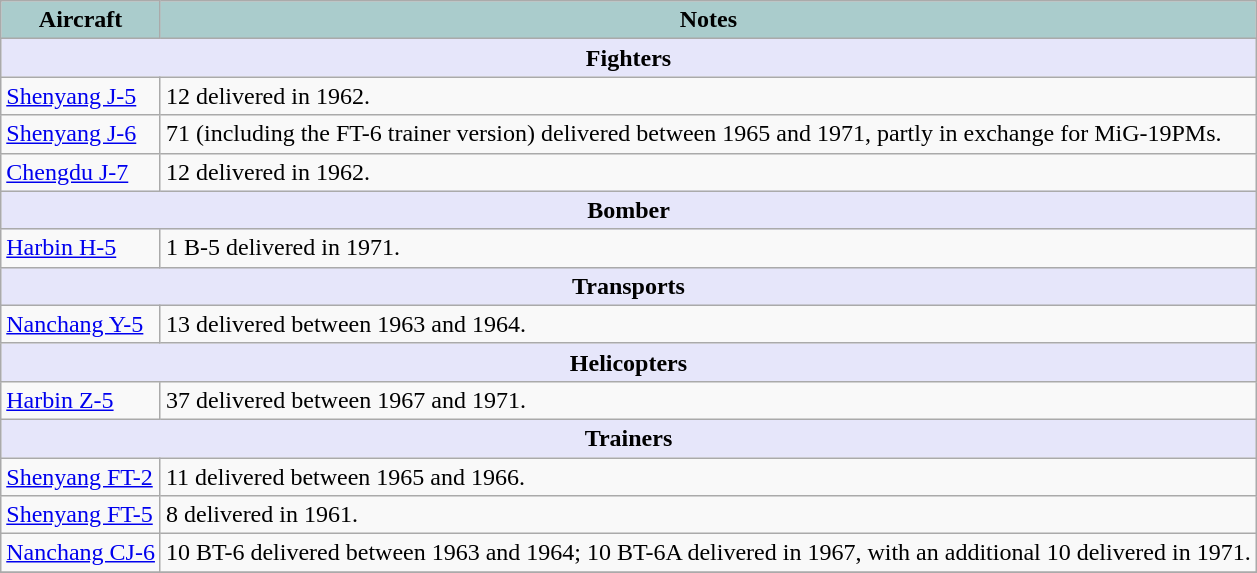<table class="wikitable">
<tr>
<th style="text-align:center; background:#acc;">Aircraft</th>
<th style="text-align: center; background:#acc;">Notes</th>
</tr>
<tr>
<th colspan="2" style="align: center; background: lavender;">Fighters</th>
</tr>
<tr>
<td><a href='#'>Shenyang J-5</a></td>
<td>12 delivered in 1962.</td>
</tr>
<tr>
<td><a href='#'>Shenyang J-6</a></td>
<td>71 (including the FT-6 trainer version) delivered between 1965 and 1971, partly in exchange for MiG-19PMs.</td>
</tr>
<tr>
<td><a href='#'>Chengdu J-7</a></td>
<td>12 delivered in 1962.</td>
</tr>
<tr>
<th colspan="2" style="align: center; background: lavender;">Bomber</th>
</tr>
<tr>
<td><a href='#'>Harbin H-5</a></td>
<td>1 B-5 delivered in 1971.</td>
</tr>
<tr>
<th colspan="2" style="align: center; background: lavender;">Transports</th>
</tr>
<tr>
<td><a href='#'>Nanchang Y-5</a></td>
<td>13 delivered between 1963 and 1964.</td>
</tr>
<tr>
<th colspan="2" style="align: center; background: lavender;">Helicopters</th>
</tr>
<tr>
<td><a href='#'>Harbin Z-5</a></td>
<td>37 delivered between 1967 and 1971.</td>
</tr>
<tr>
<th colspan="2" style="align: center; background: lavender;">Trainers</th>
</tr>
<tr>
<td><a href='#'>Shenyang FT-2</a></td>
<td>11 delivered between 1965 and 1966.</td>
</tr>
<tr>
<td><a href='#'>Shenyang FT-5</a></td>
<td>8 delivered in 1961.</td>
</tr>
<tr>
<td><a href='#'>Nanchang CJ-6</a></td>
<td>10 BT-6 delivered between 1963 and 1964; 10 BT-6A delivered in 1967, with an additional 10 delivered in 1971.</td>
</tr>
<tr>
</tr>
</table>
